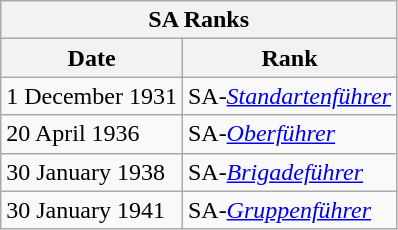<table class="wikitable float-right">
<tr>
<th colspan="2">SA Ranks</th>
</tr>
<tr>
<th>Date</th>
<th>Rank</th>
</tr>
<tr>
<td>1 December 1931</td>
<td>SA-<em><a href='#'>Standartenführer</a></em></td>
</tr>
<tr>
<td>20 April 1936</td>
<td>SA-<em><a href='#'>Oberführer</a></em></td>
</tr>
<tr>
<td>30 January 1938</td>
<td>SA-<em><a href='#'>Brigadeführer</a></em></td>
</tr>
<tr>
<td>30 January 1941</td>
<td>SA-<em><a href='#'>Gruppenführer</a></em></td>
</tr>
</table>
